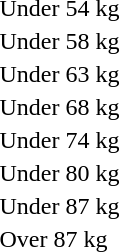<table>
<tr>
<td>Under 54 kg</td>
<td></td>
<td></td>
<td><br></td>
</tr>
<tr>
<td>Under 58 kg</td>
<td></td>
<td></td>
<td><br></td>
</tr>
<tr>
<td>Under 63 kg</td>
<td></td>
<td></td>
<td><br></td>
</tr>
<tr>
<td>Under 68 kg</td>
<td></td>
<td></td>
<td><br></td>
</tr>
<tr>
<td>Under 74 kg</td>
<td></td>
<td></td>
<td><br></td>
</tr>
<tr>
<td>Under 80 kg</td>
<td></td>
<td></td>
<td><br></td>
</tr>
<tr>
<td>Under 87 kg</td>
<td></td>
<td></td>
<td><br></td>
</tr>
<tr>
<td>Over 87 kg</td>
<td></td>
<td></td>
<td><br></td>
</tr>
<tr>
</tr>
</table>
